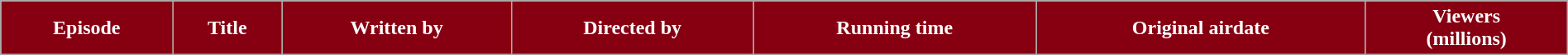<table class="wikitable plainrowheaders" style="width:100%;">
<tr style="color:#fff;">
<th style="background:#860012;">Episode</th>
<th style="background:#860012;">Title</th>
<th style="background:#860012;">Written by</th>
<th style="background:#860012;">Directed by</th>
<th style="background:#860012;">Running time</th>
<th style="background:#860012;">Original airdate</th>
<th style="background:#860012;">Viewers<br>(millions)<br></th>
</tr>
</table>
